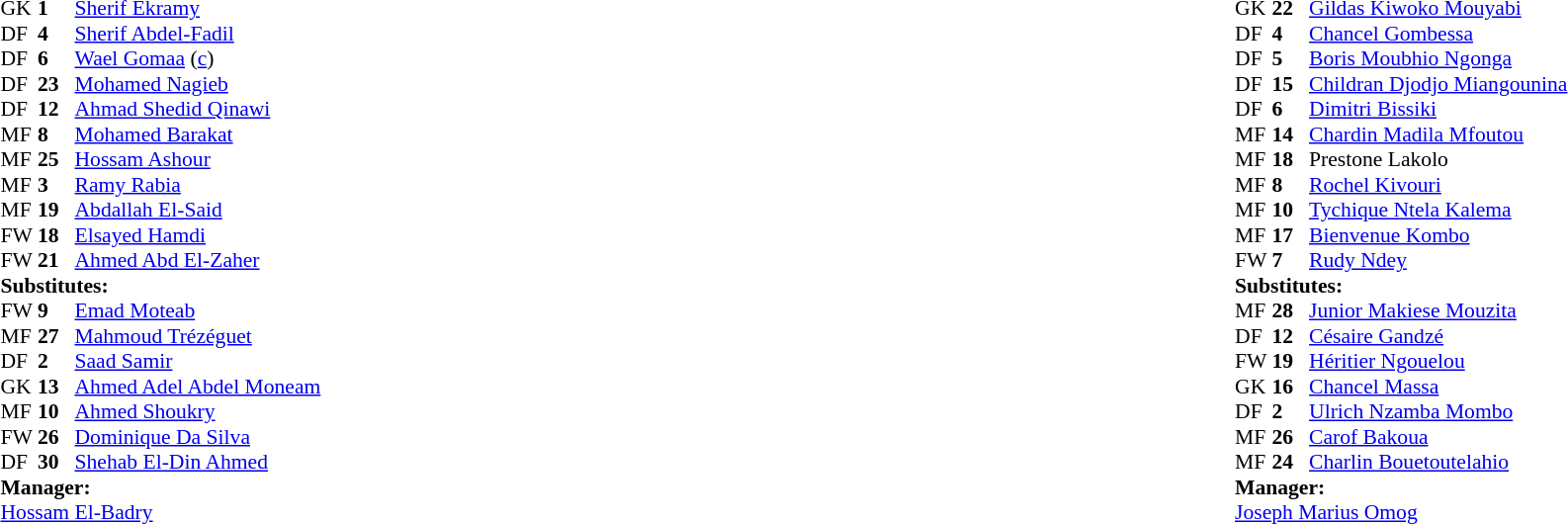<table width="100%">
<tr>
<td valign="top" width="50%"><br><table style="font-size:90%" cellspacing="0" cellpadding="0">
<tr>
<th width=25></th>
<th width=25></th>
</tr>
<tr>
<td>GK</td>
<td><strong>1</strong></td>
<td> <a href='#'>Sherif Ekramy</a></td>
</tr>
<tr>
<td>DF</td>
<td><strong>4</strong></td>
<td> <a href='#'>Sherif Abdel-Fadil</a></td>
</tr>
<tr>
<td>DF</td>
<td><strong>6</strong></td>
<td> <a href='#'>Wael Gomaa</a> (<a href='#'>c</a>)</td>
</tr>
<tr>
<td>DF</td>
<td><strong>23</strong></td>
<td> <a href='#'>Mohamed Nagieb</a></td>
</tr>
<tr>
<td>DF</td>
<td><strong>12</strong></td>
<td> <a href='#'>Ahmad Shedid Qinawi</a></td>
</tr>
<tr>
<td>MF</td>
<td><strong>8</strong></td>
<td> <a href='#'>Mohamed Barakat</a></td>
<td></td>
<td></td>
</tr>
<tr>
<td>MF</td>
<td><strong>25</strong></td>
<td> <a href='#'>Hossam Ashour</a></td>
</tr>
<tr>
<td>MF</td>
<td><strong>3</strong></td>
<td> <a href='#'>Ramy Rabia</a></td>
</tr>
<tr>
<td>MF</td>
<td><strong>19</strong></td>
<td> <a href='#'>Abdallah El-Said</a></td>
</tr>
<tr>
<td>FW</td>
<td><strong>18</strong></td>
<td> <a href='#'>Elsayed Hamdi</a></td>
<td></td>
<td></td>
</tr>
<tr>
<td>FW</td>
<td><strong>21</strong></td>
<td> <a href='#'>Ahmed Abd El-Zaher</a></td>
<td></td>
<td></td>
</tr>
<tr>
<td colspan=3><strong>Substitutes:</strong></td>
</tr>
<tr>
<td>FW</td>
<td><strong>9</strong></td>
<td> <a href='#'>Emad Moteab</a></td>
<td></td>
<td></td>
</tr>
<tr>
<td>MF</td>
<td><strong>27</strong></td>
<td> <a href='#'>Mahmoud Trézéguet</a></td>
<td></td>
<td></td>
</tr>
<tr>
<td>DF</td>
<td><strong>2</strong></td>
<td> <a href='#'>Saad Samir</a></td>
<td></td>
<td></td>
</tr>
<tr>
<td>GK</td>
<td><strong>13</strong></td>
<td> <a href='#'>Ahmed Adel Abdel Moneam</a></td>
</tr>
<tr>
<td>MF</td>
<td><strong>10</strong></td>
<td> <a href='#'>Ahmed Shoukry</a></td>
</tr>
<tr>
<td>FW</td>
<td><strong>26</strong></td>
<td> <a href='#'>Dominique Da Silva</a></td>
</tr>
<tr>
<td>DF</td>
<td><strong>30</strong></td>
<td> <a href='#'>Shehab El-Din Ahmed</a></td>
</tr>
<tr>
<td colspan=3><strong>Manager:</strong></td>
</tr>
<tr>
<td colspan=4> <a href='#'>Hossam El-Badry</a></td>
</tr>
</table>
</td>
<td valign="top" width="50%"><br><table style="font-size: 90%" cellspacing="0" cellpadding="0" align=center>
<tr>
<th width=25></th>
<th width=25></th>
</tr>
<tr>
<td>GK</td>
<td><strong>22</strong></td>
<td> <a href='#'>Gildas Kiwoko Mouyabi</a></td>
</tr>
<tr>
<td>DF</td>
<td><strong>4</strong></td>
<td> <a href='#'>Chancel Gombessa</a></td>
</tr>
<tr>
<td>DF</td>
<td><strong>5</strong></td>
<td> <a href='#'>Boris Moubhio Ngonga</a></td>
</tr>
<tr>
<td>DF</td>
<td><strong>15</strong></td>
<td> <a href='#'>Childran Djodjo Miangounina</a></td>
</tr>
<tr>
<td>DF</td>
<td><strong>6</strong></td>
<td> <a href='#'>Dimitri Bissiki</a></td>
</tr>
<tr>
<td>MF</td>
<td><strong>14</strong></td>
<td> <a href='#'>Chardin Madila Mfoutou</a></td>
<td></td>
<td></td>
</tr>
<tr>
<td>MF</td>
<td><strong>18</strong></td>
<td> Prestone Lakolo</td>
</tr>
<tr>
<td>MF</td>
<td><strong>8</strong></td>
<td> <a href='#'>Rochel Kivouri</a></td>
<td></td>
<td></td>
</tr>
<tr>
<td>MF</td>
<td><strong>10</strong></td>
<td> <a href='#'>Tychique Ntela Kalema</a></td>
</tr>
<tr>
<td>MF</td>
<td><strong>17</strong></td>
<td> <a href='#'>Bienvenue Kombo</a></td>
<td></td>
<td></td>
</tr>
<tr>
<td>FW</td>
<td><strong>7</strong></td>
<td> <a href='#'>Rudy Ndey</a></td>
</tr>
<tr>
<td colspan=3><strong>Substitutes:</strong></td>
</tr>
<tr>
<td>MF</td>
<td><strong>28</strong></td>
<td> <a href='#'>Junior Makiese Mouzita</a></td>
<td></td>
<td></td>
</tr>
<tr>
<td>DF</td>
<td><strong>12</strong></td>
<td> <a href='#'>Césaire Gandzé</a></td>
<td></td>
<td></td>
</tr>
<tr>
<td>FW</td>
<td><strong>19</strong></td>
<td> <a href='#'>Héritier Ngouelou</a></td>
<td></td>
<td></td>
</tr>
<tr>
<td>GK</td>
<td><strong>16</strong></td>
<td> <a href='#'>Chancel Massa</a></td>
</tr>
<tr>
<td>DF</td>
<td><strong>2</strong></td>
<td> <a href='#'>Ulrich Nzamba Mombo</a></td>
</tr>
<tr>
<td>MF</td>
<td><strong>26</strong></td>
<td> <a href='#'>Carof Bakoua</a></td>
</tr>
<tr>
<td>MF</td>
<td><strong>24</strong></td>
<td> <a href='#'>Charlin Bouetoutelahio</a></td>
</tr>
<tr>
<td colspan=3><strong>Manager:</strong></td>
</tr>
<tr>
<td colspan=4> <a href='#'>Joseph Marius Omog</a></td>
</tr>
</table>
</td>
</tr>
</table>
